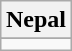<table class="wikitable" style="text-align:center;margin:auto">
<tr>
<th> Nepal</th>
</tr>
<tr>
</tr>
<tr style="border:0 solid #777; text-align: center;">
<td></td>
</tr>
</table>
